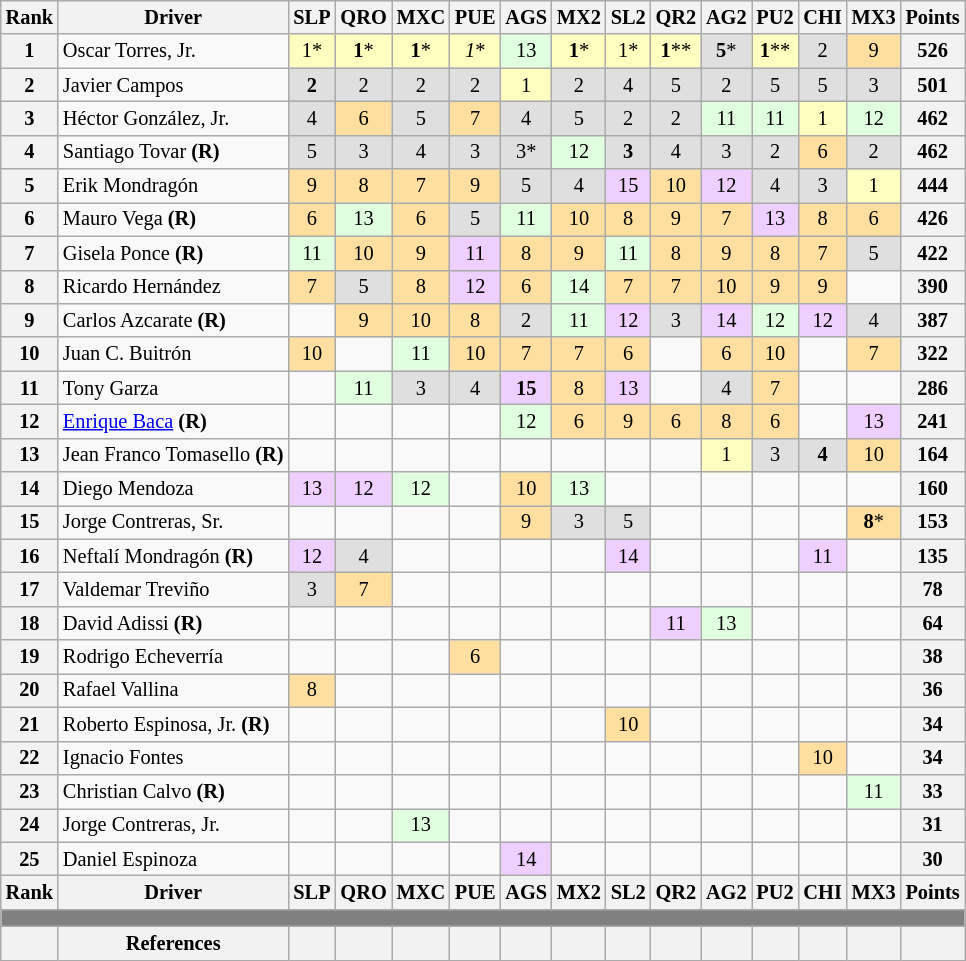<table class="wikitable" style="font-size:85%; text-align:center;">
<tr>
<th>Rank</th>
<th>Driver</th>
<th>SLP</th>
<th>QRO</th>
<th>MXC</th>
<th>PUE</th>
<th>AGS</th>
<th>MX2</th>
<th>SL2</th>
<th>QR2</th>
<th>AG2</th>
<th>PU2</th>
<th>CHI</th>
<th>MX3</th>
<th>Points</th>
</tr>
<tr>
<th>1</th>
<td align="left">Oscar Torres, Jr.</td>
<td style="background:#FFFFBF;">1*</td>
<td style="background:#FFFFBF;"><strong>1</strong>*</td>
<td style="background:#FFFFBF;"><strong>1</strong>*</td>
<td style="background:#FFFFBF;"><em>1</em>*</td>
<td style="background:#DFFFDF;">13</td>
<td style="background:#FFFFBF;"><strong>1</strong>*</td>
<td style="background:#FFFFBF;">1*</td>
<td style="background:#FFFFBF;"><strong>1</strong>**</td>
<td style="background:#DFDFDF;"><strong>5</strong>*</td>
<td style="background:#FFFFBF;"><strong>1</strong>**</td>
<td style="background:#DFDFDF;">2</td>
<td style="background:#FFDF9F;">9</td>
<th>526</th>
</tr>
<tr>
<th>2</th>
<td align="left">Javier Campos</td>
<td style="background:#DFDFDF;"><strong>2</strong></td>
<td style="background:#DFDFDF;">2</td>
<td style="background:#DFDFDF;">2</td>
<td style="background:#DFDFDF;">2</td>
<td style="background:#FFFFBF;">1</td>
<td style="background:#DFDFDF;">2</td>
<td style="background:#DFDFDF;">4</td>
<td style="background:#DFDFDF;">5</td>
<td style="background:#DFDFDF;">2</td>
<td style="background:#DFDFDF;">5</td>
<td style="background:#DFDFDF;">5</td>
<td style="background:#DFDFDF;">3</td>
<th>501</th>
</tr>
<tr>
<th>3</th>
<td align="left">Héctor González, Jr.</td>
<td style="background:#DFDFDF;">4</td>
<td style="background:#FFDF9F;">6</td>
<td style="background:#DFDFDF;">5</td>
<td style="background:#FFDF9F;">7</td>
<td style="background:#DFDFDF;">4</td>
<td style="background:#DFDFDF;">5</td>
<td style="background:#DFDFDF;">2</td>
<td style="background:#DFDFDF;">2</td>
<td style="background:#DFFFDF;">11</td>
<td style="background:#DFFFDF;">11</td>
<td style="background:#FFFFBF;">1</td>
<td style="background:#DFFFDF;">12</td>
<th>462</th>
</tr>
<tr>
<th>4</th>
<td align="left">Santiago Tovar <strong>(R)</strong></td>
<td style="background:#DFDFDF;">5</td>
<td style="background:#DFDFDF;">3</td>
<td style="background:#DFDFDF;">4</td>
<td style="background:#DFDFDF;">3</td>
<td style="background:#DFDFDF;">3*</td>
<td style="background:#DFFFDF;">12</td>
<td style="background:#DFDFDF;"><strong>3</strong></td>
<td style="background:#DFDFDF;">4</td>
<td style="background:#DFDFDF;">3</td>
<td style="background:#DFDFDF;">2</td>
<td style="background:#FFDF9F;">6</td>
<td style="background:#DFDFDF;">2</td>
<th>462</th>
</tr>
<tr>
<th>5</th>
<td align="left">Erik Mondragón</td>
<td style="background:#FFDF9F;">9</td>
<td style="background:#FFDF9F;">8</td>
<td style="background:#FFDF9F;">7</td>
<td style="background:#FFDF9F;">9</td>
<td style="background:#DFDFDF;">5</td>
<td style="background:#DFDFDF;">4</td>
<td style="background:#EFCFFF;">15</td>
<td style="background:#FFDF9F;">10</td>
<td style="background:#EFCFFF;">12</td>
<td style="background:#DFDFDF;">4</td>
<td style="background:#DFDFDF;">3</td>
<td style="background:#FFFFBF;">1</td>
<th>444</th>
</tr>
<tr>
<th>6</th>
<td align="left">Mauro Vega <strong>(R)</strong></td>
<td style="background:#FFDF9F;">6</td>
<td style="background:#DFFFDF;">13</td>
<td style="background:#FFDF9F;">6</td>
<td style="background:#DFDFDF;">5</td>
<td style="background:#DFFFDF;">11</td>
<td style="background:#FFDF9F;">10</td>
<td style="background:#FFDF9F;">8</td>
<td style="background:#FFDF9F;">9</td>
<td style="background:#FFDF9F;">7</td>
<td style="background:#EFCFFF;">13</td>
<td style="background:#FFDF9F;">8</td>
<td style="background:#FFDF9F;">6</td>
<th>426</th>
</tr>
<tr>
<th>7</th>
<td align="left">Gisela Ponce <strong>(R)</strong></td>
<td style="background:#DFFFDF;">11</td>
<td style="background:#FFDF9F;">10</td>
<td style="background:#FFDF9F;">9</td>
<td style="background:#EFCFFF;">11</td>
<td style="background:#FFDF9F;">8</td>
<td style="background:#FFDF9F;">9</td>
<td style="background:#DFFFDF;">11</td>
<td style="background:#FFDF9F;">8</td>
<td style="background:#FFDF9F;">9</td>
<td style="background:#FFDF9F;">8</td>
<td style="background:#FFDF9F;">7</td>
<td style="background:#DFDFDF;">5</td>
<th>422</th>
</tr>
<tr>
<th>8</th>
<td align="left">Ricardo Hernández</td>
<td style="background:#FFDF9F;">7</td>
<td style="background:#DFDFDF;">5</td>
<td style="background:#FFDF9F;">8</td>
<td style="background:#EFCFFF;">12</td>
<td style="background:#FFDF9F;">6</td>
<td style="background:#DFFFDF;">14</td>
<td style="background:#FFDF9F;">7</td>
<td style="background:#FFDF9F;">7</td>
<td style="background:#FFDF9F;">10</td>
<td style="background:#FFDF9F;">9</td>
<td style="background:#FFDF9F;">9</td>
<td></td>
<th>390</th>
</tr>
<tr>
<th>9</th>
<td align="left">Carlos Azcarate <strong>(R)</strong></td>
<td></td>
<td style="background:#FFDF9F;">9</td>
<td style="background:#FFDF9F;">10</td>
<td style="background:#FFDF9F;">8</td>
<td style="background:#DFDFDF;">2</td>
<td style="background:#DFFFDF;">11</td>
<td style="background:#EFCFFF;">12</td>
<td style="background:#DFDFDF;">3</td>
<td style="background:#EFCFFF;">14</td>
<td style="background:#DFFFDF;">12</td>
<td style="background:#EFCFFF;">12</td>
<td style="background:#DFDFDF;">4</td>
<th>387</th>
</tr>
<tr>
<th>10</th>
<td align="left">Juan C. Buitrón</td>
<td style="background:#FFDF9F;">10</td>
<td></td>
<td style="background:#DFFFDF;">11</td>
<td style="background:#FFDF9F;">10</td>
<td style="background:#FFDF9F;">7</td>
<td style="background:#FFDF9F;">7</td>
<td style="background:#FFDF9F;">6</td>
<td></td>
<td style="background:#FFDF9F;">6</td>
<td style="background:#FFDF9F;">10</td>
<td></td>
<td style="background:#FFDF9F;">7</td>
<th>322</th>
</tr>
<tr>
<th>11</th>
<td align="left">Tony Garza</td>
<td></td>
<td style="background:#DFFFDF;">11</td>
<td style="background:#DFDFDF;">3</td>
<td style="background:#DFDFDF;">4</td>
<td style="background:#EFCFFF;"><strong>15</strong></td>
<td style="background:#FFDF9F;">8</td>
<td style="background:#EFCFFF;">13</td>
<td></td>
<td style="background:#DFDFDF;">4</td>
<td style="background:#FFDF9F;">7</td>
<td></td>
<td></td>
<th>286</th>
</tr>
<tr>
<th>12</th>
<td align="left"><a href='#'>Enrique Baca</a> <strong>(R)</strong></td>
<td></td>
<td></td>
<td></td>
<td></td>
<td style="background:#DFFFDF;">12</td>
<td style="background:#FFDF9F;">6</td>
<td style="background:#FFDF9F;">9</td>
<td style="background:#FFDF9F;">6</td>
<td style="background:#FFDF9F;">8</td>
<td style="background:#FFDF9F;">6</td>
<td></td>
<td style="background:#EFCFFF;">13</td>
<th>241</th>
</tr>
<tr>
<th>13</th>
<td align="left">Jean Franco Tomasello <strong>(R)</strong></td>
<td></td>
<td></td>
<td></td>
<td></td>
<td></td>
<td></td>
<td></td>
<td></td>
<td style="background:#FFFFBF;">1</td>
<td style="background:#DFDFDF;">3</td>
<td style="background:#DFDFDF;"><strong>4</strong></td>
<td style="background:#FFDF9F;">10</td>
<th>164</th>
</tr>
<tr>
<th>14</th>
<td align="left">Diego Mendoza</td>
<td style="background:#EFCFFF;">13</td>
<td style="background:#EFCFFF;">12</td>
<td style="background:#DFFFDF;">12</td>
<td></td>
<td style="background:#FFDF9F;">10</td>
<td style="background:#DFFFDF;">13</td>
<td></td>
<td></td>
<td></td>
<td></td>
<td></td>
<td></td>
<th>160</th>
</tr>
<tr>
<th>15</th>
<td align="left">Jorge Contreras, Sr.</td>
<td></td>
<td></td>
<td></td>
<td></td>
<td style="background:#FFDF9F;">9</td>
<td style="background:#DFDFDF;">3</td>
<td style="background:#DFDFDF;">5</td>
<td></td>
<td></td>
<td></td>
<td></td>
<td style="background:#FFDF9F;"><strong>8</strong>*</td>
<th>153</th>
</tr>
<tr>
<th>16</th>
<td align="left">Neftalí Mondragón <strong>(R)</strong></td>
<td style="background:#EFCFFF;">12</td>
<td style="background:#DFDFDF;">4</td>
<td></td>
<td></td>
<td></td>
<td></td>
<td style="background:#EFCFFF;">14</td>
<td></td>
<td></td>
<td></td>
<td style="background:#EFCFFF;">11</td>
<td></td>
<th>135</th>
</tr>
<tr>
<th>17</th>
<td align="left">Valdemar Treviño</td>
<td style="background:#DFDFDF;">3</td>
<td style="background:#FFDF9F;">7</td>
<td></td>
<td></td>
<td></td>
<td></td>
<td></td>
<td></td>
<td></td>
<td></td>
<td></td>
<td></td>
<th>78</th>
</tr>
<tr>
<th>18</th>
<td align="left">David Adissi <strong>(R)</strong></td>
<td></td>
<td></td>
<td></td>
<td></td>
<td></td>
<td></td>
<td></td>
<td style="background:#EFCFFF;">11</td>
<td style="background:#DFFFDF;">13</td>
<td></td>
<td></td>
<td></td>
<th>64</th>
</tr>
<tr>
<th>19</th>
<td align="left">Rodrigo Echeverría</td>
<td></td>
<td></td>
<td></td>
<td style="background:#FFDF9F;">6</td>
<td></td>
<td></td>
<td></td>
<td></td>
<td></td>
<td></td>
<td></td>
<td></td>
<th>38</th>
</tr>
<tr>
<th>20</th>
<td align="left">Rafael Vallina</td>
<td style="background:#FFDF9F;">8</td>
<td></td>
<td></td>
<td></td>
<td></td>
<td></td>
<td></td>
<td></td>
<td></td>
<td></td>
<td></td>
<td></td>
<th>36</th>
</tr>
<tr>
<th>21</th>
<td align="left">Roberto Espinosa, Jr. <strong>(R)</strong></td>
<td></td>
<td></td>
<td></td>
<td></td>
<td></td>
<td></td>
<td style="background:#FFDF9F;">10</td>
<td></td>
<td></td>
<td></td>
<td></td>
<td></td>
<th>34</th>
</tr>
<tr>
<th>22</th>
<td align="left">Ignacio Fontes</td>
<td></td>
<td></td>
<td></td>
<td></td>
<td></td>
<td></td>
<td></td>
<td></td>
<td></td>
<td></td>
<td style="background:#FFDF9F;">10</td>
<td></td>
<th>34</th>
</tr>
<tr>
<th>23</th>
<td align="left">Christian Calvo <strong>(R)</strong></td>
<td></td>
<td></td>
<td></td>
<td></td>
<td></td>
<td></td>
<td></td>
<td></td>
<td></td>
<td></td>
<td></td>
<td style="background:#DFFFDF;">11</td>
<th>33</th>
</tr>
<tr>
<th>24</th>
<td align="left">Jorge Contreras, Jr.</td>
<td></td>
<td></td>
<td style="background:#DFFFDF;">13</td>
<td></td>
<td></td>
<td></td>
<td></td>
<td></td>
<td></td>
<td></td>
<td></td>
<td></td>
<th>31</th>
</tr>
<tr>
<th>25</th>
<td align="left">Daniel Espinoza</td>
<td></td>
<td></td>
<td></td>
<td></td>
<td style="background:#EFCFFF;">14</td>
<td></td>
<td></td>
<td></td>
<td></td>
<td></td>
<td></td>
<td></td>
<th>30</th>
</tr>
<tr>
<th>Rank</th>
<th>Driver</th>
<th>SLP</th>
<th>QRO</th>
<th>MXC</th>
<th>PUE</th>
<th>AGS</th>
<th>MX2</th>
<th>SL2</th>
<th>QR2</th>
<th>AG2</th>
<th>PU2</th>
<th>CHI</th>
<th>MX3</th>
<th>Points</th>
</tr>
<tr>
<td colspan=15 style="background:#808080;" height="5px"></td>
</tr>
<tr>
<th></th>
<th>References</th>
<th></th>
<th></th>
<th></th>
<th></th>
<th></th>
<th></th>
<th></th>
<th></th>
<th></th>
<th></th>
<th></th>
<th></th>
<th></th>
</tr>
</table>
